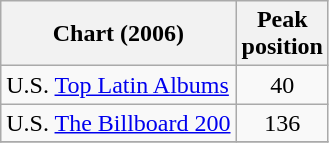<table class="wikitable">
<tr>
<th>Chart (2006)</th>
<th>Peak<br>position</th>
</tr>
<tr>
<td>U.S. <a href='#'>Top Latin Albums</a></td>
<td align="center">40</td>
</tr>
<tr>
<td>U.S. <a href='#'>The Billboard 200</a></td>
<td align="center">136</td>
</tr>
<tr>
</tr>
</table>
